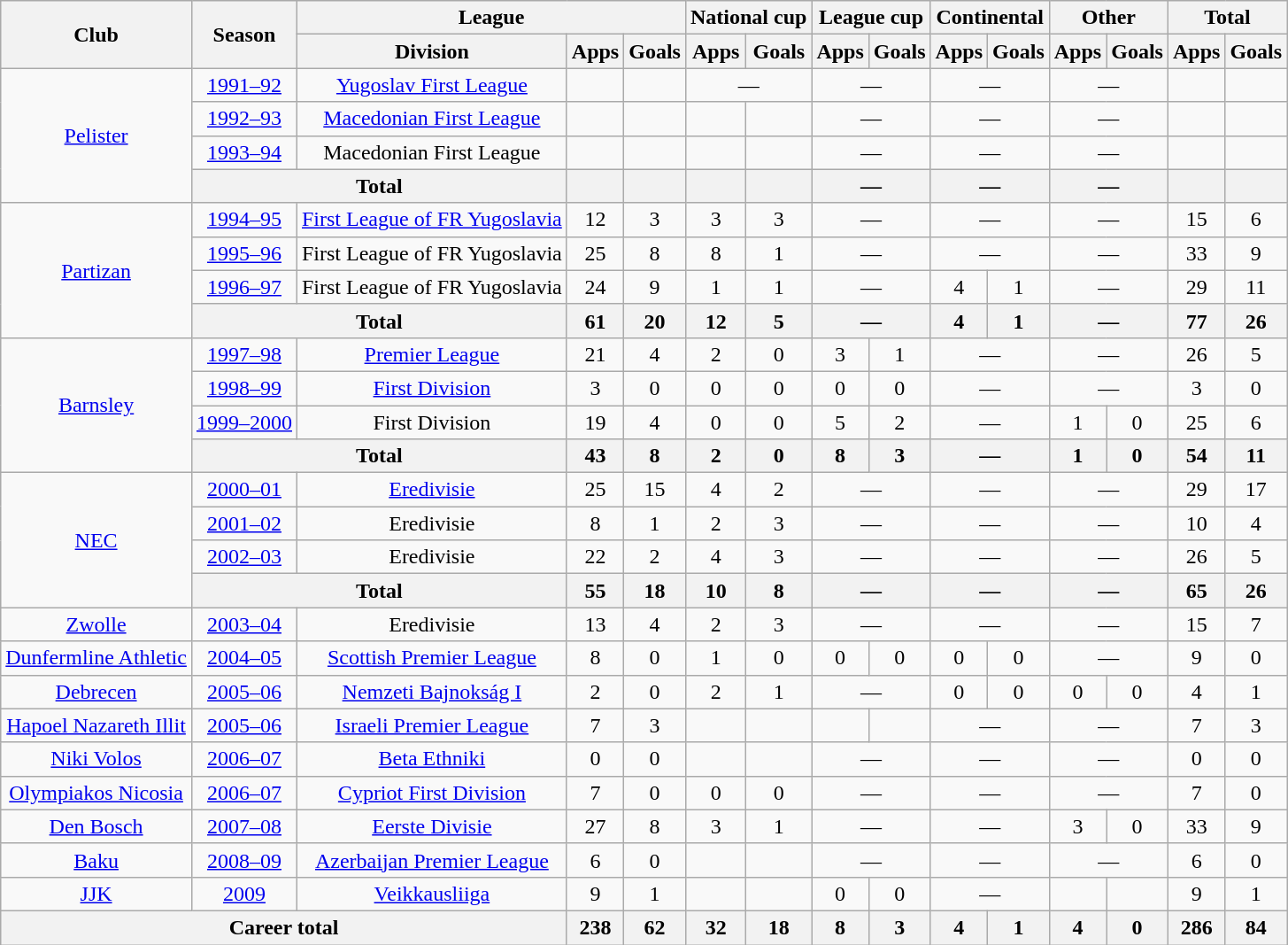<table class="wikitable" style="text-align:center">
<tr>
<th rowspan="2">Club</th>
<th rowspan="2">Season</th>
<th colspan="3">League</th>
<th colspan="2">National cup</th>
<th colspan="2">League cup</th>
<th colspan="2">Continental</th>
<th colspan="2">Other</th>
<th colspan="2">Total</th>
</tr>
<tr>
<th>Division</th>
<th>Apps</th>
<th>Goals</th>
<th>Apps</th>
<th>Goals</th>
<th>Apps</th>
<th>Goals</th>
<th>Apps</th>
<th>Goals</th>
<th>Apps</th>
<th>Goals</th>
<th>Apps</th>
<th>Goals</th>
</tr>
<tr>
<td rowspan="4"><a href='#'>Pelister</a></td>
<td><a href='#'>1991–92</a></td>
<td><a href='#'>Yugoslav First League</a></td>
<td></td>
<td></td>
<td colspan="2">—</td>
<td colspan="2">—</td>
<td colspan="2">—</td>
<td colspan="2">—</td>
<td></td>
<td></td>
</tr>
<tr>
<td><a href='#'>1992–93</a></td>
<td><a href='#'>Macedonian First League</a></td>
<td></td>
<td></td>
<td></td>
<td></td>
<td colspan="2">—</td>
<td colspan="2">—</td>
<td colspan="2">—</td>
<td></td>
<td></td>
</tr>
<tr>
<td><a href='#'>1993–94</a></td>
<td>Macedonian First League</td>
<td></td>
<td></td>
<td></td>
<td></td>
<td colspan="2">—</td>
<td colspan="2">—</td>
<td colspan="2">—</td>
<td></td>
<td></td>
</tr>
<tr>
<th colspan="2">Total</th>
<th></th>
<th></th>
<th></th>
<th></th>
<th colspan="2">—</th>
<th colspan="2">—</th>
<th colspan="2">—</th>
<th></th>
<th></th>
</tr>
<tr>
<td rowspan="4"><a href='#'>Partizan</a></td>
<td><a href='#'>1994–95</a></td>
<td><a href='#'>First League of FR Yugoslavia</a></td>
<td>12</td>
<td>3</td>
<td>3</td>
<td>3</td>
<td colspan="2">—</td>
<td colspan="2">—</td>
<td colspan="2">—</td>
<td>15</td>
<td>6</td>
</tr>
<tr>
<td><a href='#'>1995–96</a></td>
<td>First League of FR Yugoslavia</td>
<td>25</td>
<td>8</td>
<td>8</td>
<td>1</td>
<td colspan="2">—</td>
<td colspan="2">—</td>
<td colspan="2">—</td>
<td>33</td>
<td>9</td>
</tr>
<tr>
<td><a href='#'>1996–97</a></td>
<td>First League of FR Yugoslavia</td>
<td>24</td>
<td>9</td>
<td>1</td>
<td>1</td>
<td colspan="2">—</td>
<td>4</td>
<td>1</td>
<td colspan="2">—</td>
<td>29</td>
<td>11</td>
</tr>
<tr>
<th colspan="2">Total</th>
<th>61</th>
<th>20</th>
<th>12</th>
<th>5</th>
<th colspan="2">—</th>
<th>4</th>
<th>1</th>
<th colspan="2">—</th>
<th>77</th>
<th>26</th>
</tr>
<tr>
<td rowspan="4"><a href='#'>Barnsley</a></td>
<td><a href='#'>1997–98</a></td>
<td><a href='#'>Premier League</a></td>
<td>21</td>
<td>4</td>
<td>2</td>
<td>0</td>
<td>3</td>
<td>1</td>
<td colspan="2">—</td>
<td colspan="2">—</td>
<td>26</td>
<td>5</td>
</tr>
<tr>
<td><a href='#'>1998–99</a></td>
<td><a href='#'>First Division</a></td>
<td>3</td>
<td>0</td>
<td>0</td>
<td>0</td>
<td>0</td>
<td>0</td>
<td colspan="2">—</td>
<td colspan="2">—</td>
<td>3</td>
<td>0</td>
</tr>
<tr>
<td><a href='#'>1999–2000</a></td>
<td>First Division</td>
<td>19</td>
<td>4</td>
<td>0</td>
<td>0</td>
<td>5</td>
<td>2</td>
<td colspan="2">—</td>
<td>1</td>
<td>0</td>
<td>25</td>
<td>6</td>
</tr>
<tr>
<th colspan="2">Total</th>
<th>43</th>
<th>8</th>
<th>2</th>
<th>0</th>
<th>8</th>
<th>3</th>
<th colspan="2">—</th>
<th>1</th>
<th>0</th>
<th>54</th>
<th>11</th>
</tr>
<tr>
<td rowspan="4"><a href='#'>NEC</a></td>
<td><a href='#'>2000–01</a></td>
<td><a href='#'>Eredivisie</a></td>
<td>25</td>
<td>15</td>
<td>4</td>
<td>2</td>
<td colspan="2">—</td>
<td colspan="2">—</td>
<td colspan="2">—</td>
<td>29</td>
<td>17</td>
</tr>
<tr>
<td><a href='#'>2001–02</a></td>
<td>Eredivisie</td>
<td>8</td>
<td>1</td>
<td>2</td>
<td>3</td>
<td colspan="2">—</td>
<td colspan="2">—</td>
<td colspan="2">—</td>
<td>10</td>
<td>4</td>
</tr>
<tr>
<td><a href='#'>2002–03</a></td>
<td>Eredivisie</td>
<td>22</td>
<td>2</td>
<td>4</td>
<td>3</td>
<td colspan="2">—</td>
<td colspan="2">—</td>
<td colspan="2">—</td>
<td>26</td>
<td>5</td>
</tr>
<tr>
<th colspan="2">Total</th>
<th>55</th>
<th>18</th>
<th>10</th>
<th>8</th>
<th colspan="2">—</th>
<th colspan="2">—</th>
<th colspan="2">—</th>
<th>65</th>
<th>26</th>
</tr>
<tr>
<td><a href='#'>Zwolle</a></td>
<td><a href='#'>2003–04</a></td>
<td>Eredivisie</td>
<td>13</td>
<td>4</td>
<td>2</td>
<td>3</td>
<td colspan="2">—</td>
<td colspan="2">—</td>
<td colspan="2">—</td>
<td>15</td>
<td>7</td>
</tr>
<tr>
<td><a href='#'>Dunfermline Athletic</a></td>
<td><a href='#'>2004–05</a></td>
<td><a href='#'>Scottish Premier League</a></td>
<td>8</td>
<td>0</td>
<td>1</td>
<td>0</td>
<td>0</td>
<td>0</td>
<td>0</td>
<td>0</td>
<td colspan="2">—</td>
<td>9</td>
<td>0</td>
</tr>
<tr>
<td><a href='#'>Debrecen</a></td>
<td><a href='#'>2005–06</a></td>
<td><a href='#'>Nemzeti Bajnokság I</a></td>
<td>2</td>
<td>0</td>
<td>2</td>
<td>1</td>
<td colspan="2">—</td>
<td>0</td>
<td>0</td>
<td>0</td>
<td>0</td>
<td>4</td>
<td>1</td>
</tr>
<tr>
<td><a href='#'>Hapoel Nazareth Illit</a></td>
<td><a href='#'>2005–06</a></td>
<td><a href='#'>Israeli Premier League</a></td>
<td>7</td>
<td>3</td>
<td></td>
<td></td>
<td></td>
<td></td>
<td colspan="2">—</td>
<td colspan="2">—</td>
<td>7</td>
<td>3</td>
</tr>
<tr>
<td><a href='#'>Niki Volos</a></td>
<td><a href='#'>2006–07</a></td>
<td><a href='#'>Beta Ethniki</a></td>
<td>0</td>
<td>0</td>
<td></td>
<td></td>
<td colspan="2">—</td>
<td colspan="2">—</td>
<td colspan="2">—</td>
<td>0</td>
<td>0</td>
</tr>
<tr>
<td><a href='#'>Olympiakos Nicosia</a></td>
<td><a href='#'>2006–07</a></td>
<td><a href='#'>Cypriot First Division</a></td>
<td>7</td>
<td>0</td>
<td>0</td>
<td>0</td>
<td colspan="2">—</td>
<td colspan="2">—</td>
<td colspan="2">—</td>
<td>7</td>
<td>0</td>
</tr>
<tr>
<td><a href='#'>Den Bosch</a></td>
<td><a href='#'>2007–08</a></td>
<td><a href='#'>Eerste Divisie</a></td>
<td>27</td>
<td>8</td>
<td>3</td>
<td>1</td>
<td colspan="2">—</td>
<td colspan="2">—</td>
<td>3</td>
<td>0</td>
<td>33</td>
<td>9</td>
</tr>
<tr>
<td><a href='#'>Baku</a></td>
<td><a href='#'>2008–09</a></td>
<td><a href='#'>Azerbaijan Premier League</a></td>
<td>6</td>
<td>0</td>
<td></td>
<td></td>
<td colspan="2">—</td>
<td colspan="2">—</td>
<td colspan="2">—</td>
<td>6</td>
<td>0</td>
</tr>
<tr>
<td><a href='#'>JJK</a></td>
<td><a href='#'>2009</a></td>
<td><a href='#'>Veikkausliiga</a></td>
<td>9</td>
<td>1</td>
<td></td>
<td></td>
<td>0</td>
<td>0</td>
<td colspan="2">—</td>
<td></td>
<td></td>
<td>9</td>
<td>1</td>
</tr>
<tr>
<th colspan="3">Career total</th>
<th>238</th>
<th>62</th>
<th>32</th>
<th>18</th>
<th>8</th>
<th>3</th>
<th>4</th>
<th>1</th>
<th>4</th>
<th>0</th>
<th>286</th>
<th>84</th>
</tr>
</table>
